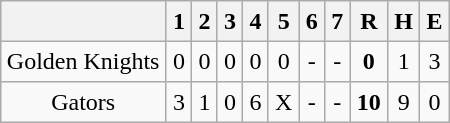<table align = right border="2" cellpadding="4" cellspacing="0" style="margin: 1em 1em 1em 1em; background: #F9F9F9; border: 1px #aaa solid; border-collapse: collapse;">
<tr align=center style="background: #F2F2F2;">
<th></th>
<th>1</th>
<th>2</th>
<th>3</th>
<th>4</th>
<th>5</th>
<th>6</th>
<th>7</th>
<th>R</th>
<th>H</th>
<th>E</th>
</tr>
<tr align=center>
<td>Golden Knights</td>
<td>0</td>
<td>0</td>
<td>0</td>
<td>0</td>
<td>0</td>
<td>-</td>
<td>-</td>
<td><strong>0</strong></td>
<td>1</td>
<td>3</td>
</tr>
<tr align=center>
<td>Gators</td>
<td>3</td>
<td>1</td>
<td>0</td>
<td>6</td>
<td>X</td>
<td>-</td>
<td>-</td>
<td><strong>10</strong></td>
<td>9</td>
<td>0</td>
</tr>
</table>
